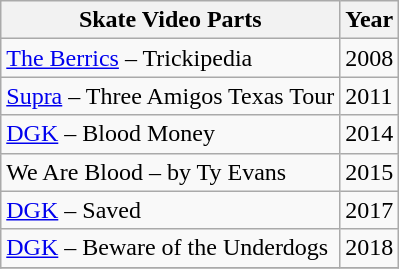<table class="wikitable">
<tr>
<th>Skate Video Parts</th>
<th>Year</th>
</tr>
<tr>
<td><a href='#'>The Berrics</a> – Trickipedia</td>
<td>2008</td>
</tr>
<tr>
<td><a href='#'>Supra</a> – Three Amigos Texas Tour</td>
<td>2011</td>
</tr>
<tr>
<td><a href='#'>DGK</a> – Blood Money</td>
<td>2014</td>
</tr>
<tr>
<td>We Are Blood – by Ty Evans</td>
<td>2015</td>
</tr>
<tr>
<td><a href='#'>DGK</a> – Saved</td>
<td>2017</td>
</tr>
<tr>
<td><a href='#'>DGK</a> – Beware of the Underdogs</td>
<td>2018</td>
</tr>
<tr>
</tr>
</table>
